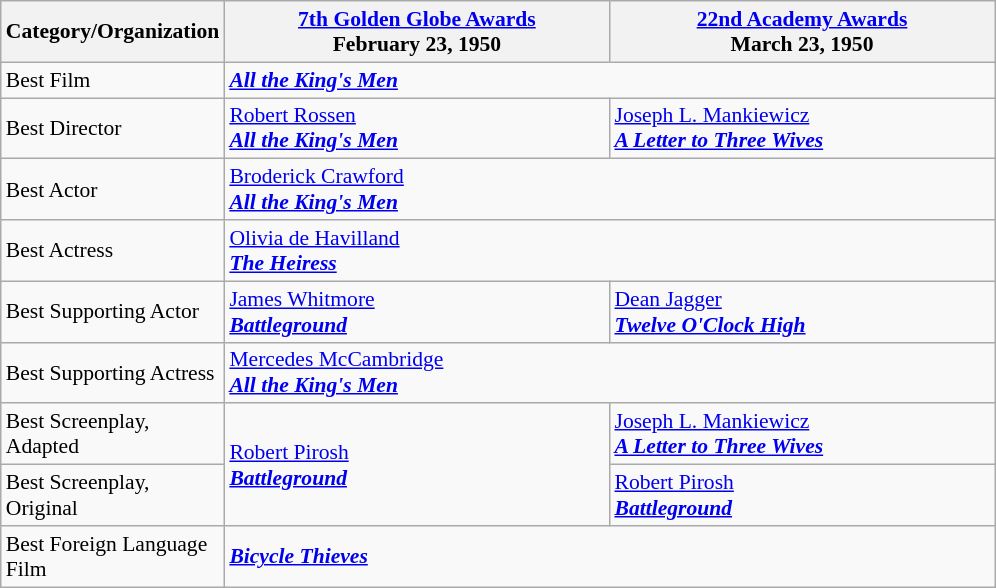<table class="wikitable" style="font-size: 90%;">
<tr>
<th style="width:20px;">Category/Organization</th>
<th " style="width:250px;"><a href='#'>7th Golden Globe Awards</a><br>February 23, 1950</th>
<th style="width:250px;"><a href='#'>22nd Academy Awards</a><br> March 23, 1950</th>
</tr>
<tr>
<td>Best Film</td>
<td colspan="2"><strong><em><a href='#'>All the King's Men</a></em></strong></td>
</tr>
<tr>
<td>Best Director</td>
<td><a href='#'>Robert Rossen</a><br><strong><em><a href='#'>All the King's Men</a></em></strong></td>
<td><a href='#'>Joseph L. Mankiewicz</a><br><strong><em><a href='#'>A Letter to Three Wives</a></em></strong></td>
</tr>
<tr>
<td>Best Actor</td>
<td colspan="2"><a href='#'>Broderick Crawford</a><br><strong><em><a href='#'>All the King's Men</a></em></strong></td>
</tr>
<tr>
<td>Best Actress</td>
<td colspan="2"><a href='#'>Olivia de Havilland</a><br><strong><em><a href='#'>The Heiress</a></em></strong></td>
</tr>
<tr>
<td>Best Supporting Actor</td>
<td><a href='#'>James Whitmore</a><br><strong><em><a href='#'>Battleground</a></em></strong></td>
<td><a href='#'>Dean Jagger</a><br><strong><em><a href='#'>Twelve O'Clock High</a></em></strong></td>
</tr>
<tr>
<td>Best Supporting Actress</td>
<td colspan="2"><a href='#'>Mercedes McCambridge</a><br><strong><em><a href='#'>All the King's Men</a></em></strong></td>
</tr>
<tr>
<td>Best Screenplay, Adapted</td>
<td rowspan="2"><a href='#'>Robert Pirosh</a><br><strong><em><a href='#'>Battleground</a></em></strong></td>
<td><a href='#'>Joseph L. Mankiewicz</a><br><strong><em><a href='#'>A Letter to Three Wives</a></em></strong></td>
</tr>
<tr>
<td>Best Screenplay, Original</td>
<td><a href='#'>Robert Pirosh</a><br><strong><em><a href='#'>Battleground</a></em></strong></td>
</tr>
<tr>
<td>Best Foreign Language Film</td>
<td colspan="2"><strong><em><a href='#'>Bicycle Thieves</a></em></strong></td>
</tr>
</table>
